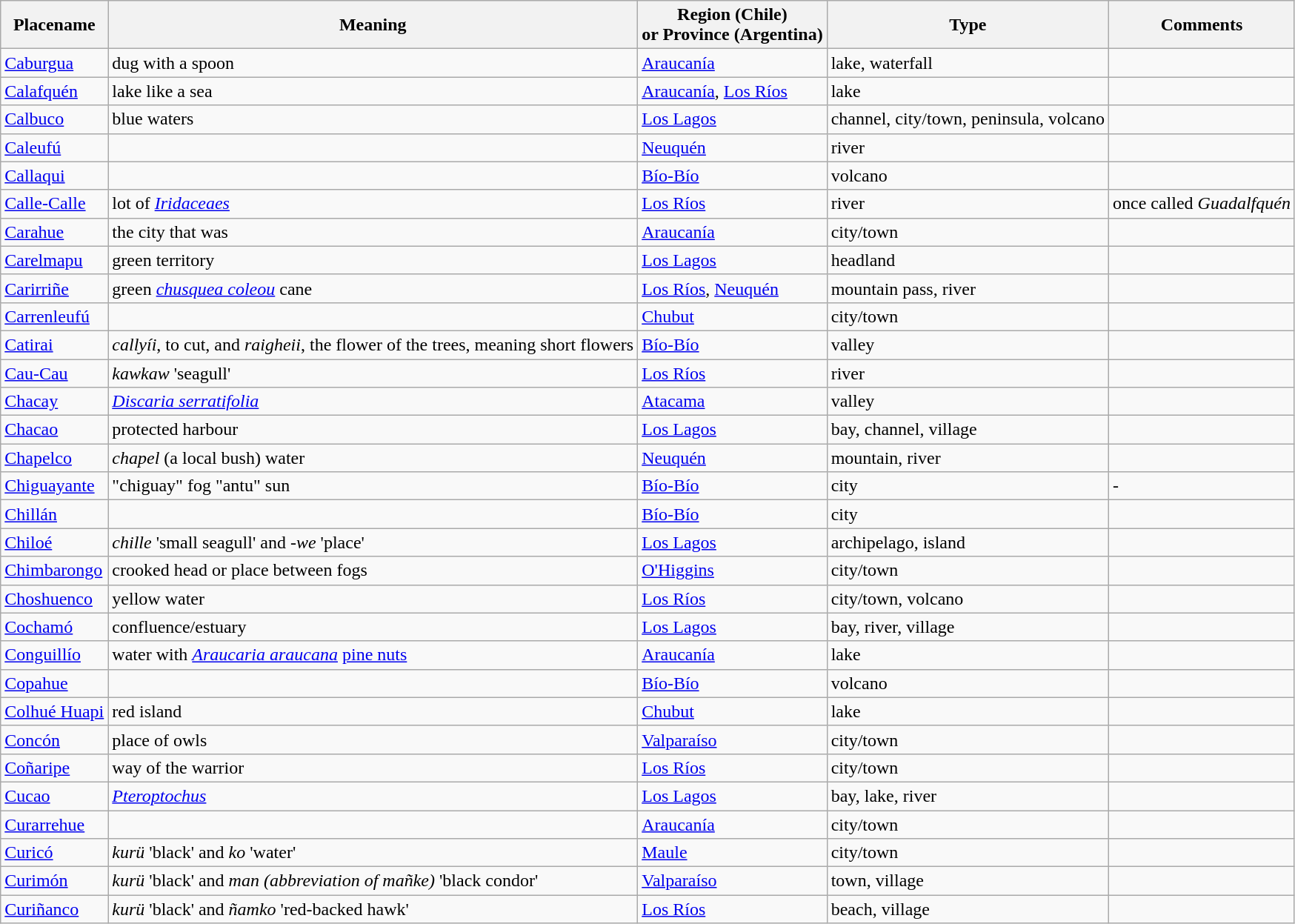<table align=center class="wikitable">
<tr>
<th>Placename</th>
<th>Meaning</th>
<th>Region (Chile)<br>or Province (Argentina)</th>
<th>Type</th>
<th>Comments</th>
</tr>
<tr>
<td><a href='#'>Caburgua</a></td>
<td>dug with a spoon</td>
<td><a href='#'>Araucanía</a></td>
<td>lake, waterfall</td>
<td></td>
</tr>
<tr>
<td><a href='#'>Calafquén</a></td>
<td>lake like a sea</td>
<td><a href='#'>Araucanía</a>, <a href='#'>Los Ríos</a></td>
<td>lake</td>
<td></td>
</tr>
<tr>
<td><a href='#'>Calbuco</a></td>
<td>blue waters</td>
<td><a href='#'>Los Lagos</a></td>
<td>channel, city/town, peninsula, volcano</td>
<td></td>
</tr>
<tr>
<td><a href='#'>Caleufú</a></td>
<td></td>
<td><a href='#'>Neuquén</a></td>
<td>river</td>
<td></td>
</tr>
<tr>
<td><a href='#'>Callaqui</a></td>
<td></td>
<td><a href='#'>Bío-Bío</a></td>
<td>volcano</td>
<td></td>
</tr>
<tr>
<td><a href='#'>Calle-Calle</a></td>
<td>lot of <em><a href='#'>Iridaceaes</a></em></td>
<td><a href='#'>Los Ríos</a></td>
<td>river</td>
<td>once called <em>Guadalfquén</em></td>
</tr>
<tr>
<td><a href='#'>Carahue</a></td>
<td>the city that was</td>
<td><a href='#'>Araucanía</a></td>
<td>city/town</td>
<td></td>
</tr>
<tr>
<td><a href='#'>Carelmapu</a></td>
<td>green territory</td>
<td><a href='#'>Los Lagos</a></td>
<td>headland</td>
<td></td>
</tr>
<tr>
<td><a href='#'>Carirriñe</a></td>
<td>green <em><a href='#'>chusquea coleou</a></em> cane</td>
<td><a href='#'>Los Ríos</a>, <a href='#'>Neuquén</a></td>
<td>mountain pass, river</td>
<td></td>
</tr>
<tr>
<td><a href='#'>Carrenleufú</a></td>
<td></td>
<td><a href='#'>Chubut</a></td>
<td>city/town</td>
<td></td>
</tr>
<tr>
<td><a href='#'>Catirai</a></td>
<td><em>callyíi</em>, to cut, and <em>raigheii</em>, the flower of the trees, meaning short flowers</td>
<td><a href='#'>Bío-Bío</a></td>
<td>valley</td>
<td></td>
</tr>
<tr>
<td><a href='#'>Cau-Cau</a></td>
<td><em>kawkaw</em> 'seagull'</td>
<td><a href='#'>Los Ríos</a></td>
<td>river</td>
<td></td>
</tr>
<tr>
<td><a href='#'>Chacay</a></td>
<td><em><a href='#'>Discaria serratifolia</a></em></td>
<td><a href='#'>Atacama</a></td>
<td>valley</td>
</tr>
<tr>
<td><a href='#'>Chacao</a></td>
<td>protected harbour</td>
<td><a href='#'>Los Lagos</a></td>
<td>bay, channel, village</td>
<td></td>
</tr>
<tr>
<td><a href='#'>Chapelco</a></td>
<td><em>chapel</em> (a local bush) water</td>
<td><a href='#'>Neuquén</a></td>
<td>mountain, river</td>
<td></td>
</tr>
<tr>
<td><a href='#'>Chiguayante</a></td>
<td>"chiguay" fog "antu" sun</td>
<td><a href='#'>Bío-Bío</a></td>
<td>city</td>
<td>-</td>
</tr>
<tr>
<td><a href='#'>Chillán</a></td>
<td></td>
<td><a href='#'>Bío-Bío</a></td>
<td>city</td>
<td></td>
</tr>
<tr>
<td><a href='#'>Chiloé</a></td>
<td><em>chille</em> 'small seagull' and <em>-we</em> 'place'</td>
<td><a href='#'>Los Lagos</a></td>
<td>archipelago, island</td>
<td></td>
</tr>
<tr>
<td><a href='#'>Chimbarongo</a></td>
<td>crooked head or place between fogs</td>
<td><a href='#'>O'Higgins</a></td>
<td>city/town</td>
<td></td>
</tr>
<tr>
<td><a href='#'>Choshuenco</a></td>
<td>yellow water</td>
<td><a href='#'>Los Ríos</a></td>
<td>city/town, volcano</td>
<td></td>
</tr>
<tr>
<td><a href='#'>Cochamó</a></td>
<td>confluence/estuary</td>
<td><a href='#'>Los Lagos</a></td>
<td>bay, river, village</td>
<td></td>
</tr>
<tr>
<td><a href='#'>Conguillío</a></td>
<td>water with <em><a href='#'>Araucaria araucana</a></em> <a href='#'>pine nuts</a></td>
<td><a href='#'>Araucanía</a></td>
<td>lake</td>
<td></td>
</tr>
<tr>
<td><a href='#'>Copahue</a></td>
<td></td>
<td><a href='#'>Bío-Bío</a></td>
<td>volcano</td>
<td></td>
</tr>
<tr>
<td><a href='#'>Colhué Huapi</a></td>
<td>red island</td>
<td><a href='#'>Chubut</a></td>
<td>lake</td>
<td></td>
</tr>
<tr>
<td><a href='#'>Concón</a></td>
<td>place of owls</td>
<td><a href='#'>Valparaíso</a></td>
<td>city/town</td>
<td></td>
</tr>
<tr>
<td><a href='#'>Coñaripe</a></td>
<td>way of the warrior</td>
<td><a href='#'>Los Ríos</a></td>
<td>city/town</td>
<td></td>
</tr>
<tr>
<td><a href='#'>Cucao</a></td>
<td><em><a href='#'>Pteroptochus</a></em></td>
<td><a href='#'>Los Lagos</a></td>
<td>bay, lake, river</td>
<td></td>
</tr>
<tr>
<td><a href='#'>Curarrehue</a></td>
<td></td>
<td><a href='#'>Araucanía</a></td>
<td>city/town</td>
<td></td>
</tr>
<tr>
<td><a href='#'>Curicó</a></td>
<td><em>kurü</em> 'black' and <em>ko</em> 'water'</td>
<td><a href='#'>Maule</a></td>
<td>city/town</td>
<td></td>
</tr>
<tr>
<td><a href='#'>Curimón</a></td>
<td><em>kurü</em> 'black' and <em>man (abbreviation of mañke)</em> 'black condor'</td>
<td><a href='#'>Valparaíso</a></td>
<td>town, village</td>
<td></td>
</tr>
<tr>
<td><a href='#'>Curiñanco</a></td>
<td><em>kurü</em> 'black' and <em>ñamko</em> 'red-backed hawk'</td>
<td><a href='#'>Los Ríos</a></td>
<td>beach, village</td>
<td></td>
</tr>
</table>
